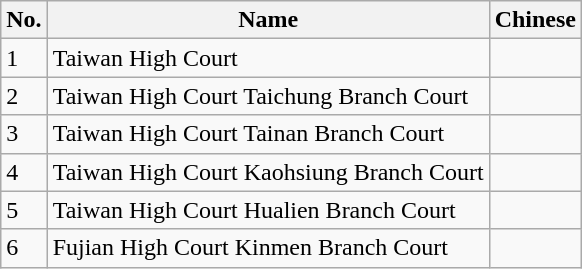<table class="wikitable">
<tr>
<th>No.</th>
<th>Name</th>
<th>Chinese</th>
</tr>
<tr>
<td>1</td>
<td>Taiwan High Court</td>
<td></td>
</tr>
<tr>
<td>2</td>
<td>Taiwan High Court Taichung Branch Court</td>
<td></td>
</tr>
<tr>
<td>3</td>
<td>Taiwan High Court Tainan Branch Court</td>
<td></td>
</tr>
<tr>
<td>4</td>
<td>Taiwan High Court Kaohsiung Branch Court</td>
<td></td>
</tr>
<tr>
<td>5</td>
<td>Taiwan High Court Hualien Branch Court</td>
<td></td>
</tr>
<tr>
<td>6</td>
<td>Fujian High Court Kinmen Branch Court</td>
<td></td>
</tr>
</table>
